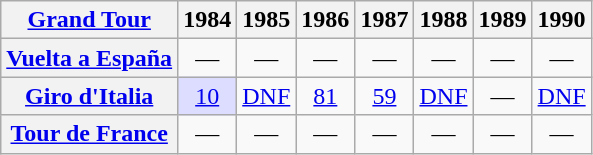<table class="wikitable plainrowheaders">
<tr>
<th scope="col"><a href='#'>Grand Tour</a></th>
<th scope="col">1984</th>
<th scope="col">1985</th>
<th scope="col">1986</th>
<th scope="col">1987</th>
<th scope="col">1988</th>
<th scope="col">1989</th>
<th scope="col">1990</th>
</tr>
<tr style="text-align:center;">
<th scope="row"> <a href='#'>Vuelta a España</a></th>
<td>—</td>
<td>—</td>
<td>—</td>
<td>—</td>
<td>—</td>
<td>—</td>
<td>—</td>
</tr>
<tr style="text-align:center;">
<th scope="row"> <a href='#'>Giro d'Italia</a></th>
<td style="background:#ddddff;"><a href='#'>10</a></td>
<td><a href='#'>DNF</a></td>
<td><a href='#'>81</a></td>
<td><a href='#'>59</a></td>
<td><a href='#'>DNF</a></td>
<td>—</td>
<td><a href='#'>DNF</a></td>
</tr>
<tr style="text-align:center;">
<th scope="row"> <a href='#'>Tour de France</a></th>
<td>—</td>
<td>—</td>
<td>—</td>
<td>—</td>
<td>—</td>
<td>—</td>
<td>—</td>
</tr>
</table>
